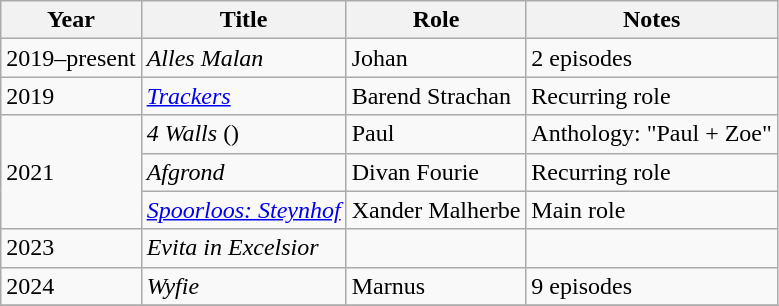<table class="wikitable unsortable">
<tr>
<th>Year</th>
<th>Title</th>
<th>Role</th>
<th>Notes</th>
</tr>
<tr>
<td>2019–present</td>
<td><em>Alles Malan</em></td>
<td>Johan</td>
<td>2 episodes</td>
</tr>
<tr>
<td>2019</td>
<td><em><a href='#'>Trackers</a></em></td>
<td>Barend Strachan</td>
<td>Recurring role</td>
</tr>
<tr>
<td rowspan="3">2021</td>
<td><em>4 Walls</em> ()</td>
<td>Paul</td>
<td>Anthology: "Paul + Zoe"</td>
</tr>
<tr>
<td><em>Afgrond</em></td>
<td>Divan Fourie</td>
<td>Recurring role</td>
</tr>
<tr>
<td><em><a href='#'>Spoorloos: Steynhof</a></em></td>
<td>Xander Malherbe</td>
<td>Main role</td>
</tr>
<tr>
<td>2023</td>
<td><em>Evita in Excelsior</em></td>
<td></td>
<td></td>
</tr>
<tr>
<td>2024</td>
<td><em>Wyfie</em></td>
<td>Marnus</td>
<td>9 episodes</td>
</tr>
<tr>
</tr>
</table>
